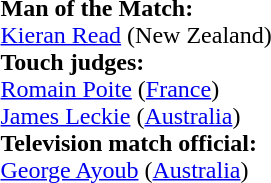<table style="width:50%">
<tr>
<td><br><strong>Man of the Match:</strong>
<br><a href='#'>Kieran Read</a> (New Zealand)<br><strong>Touch judges:</strong>
<br><a href='#'>Romain Poite</a> (<a href='#'>France</a>)
<br><a href='#'>James Leckie</a> (<a href='#'>Australia</a>)
<br><strong>Television match official:</strong>
<br><a href='#'>George Ayoub</a> (<a href='#'>Australia</a>)</td>
</tr>
</table>
